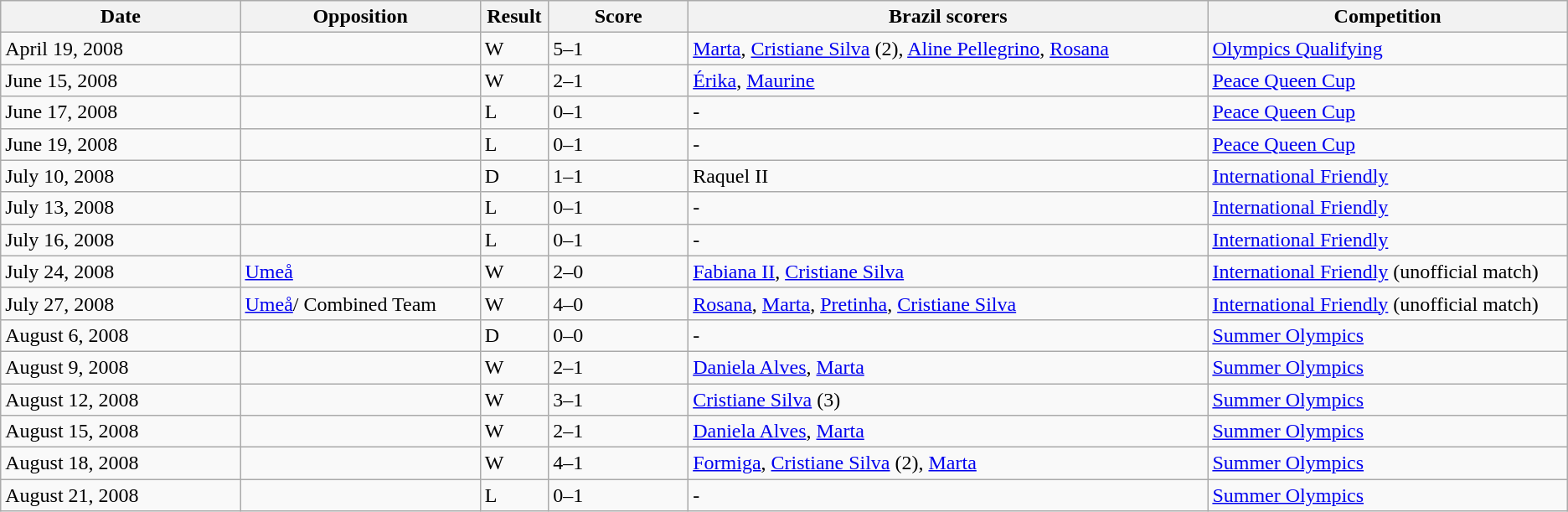<table class="wikitable" style="text-align: left;">
<tr>
<th width=12%>Date</th>
<th width=12%>Opposition</th>
<th width=1%>Result</th>
<th width=7%>Score</th>
<th width=26%>Brazil scorers</th>
<th width=18%>Competition</th>
</tr>
<tr>
<td>April 19, 2008</td>
<td></td>
<td>W</td>
<td>5–1</td>
<td><a href='#'>Marta</a>, <a href='#'>Cristiane Silva</a> (2), <a href='#'>Aline Pellegrino</a>, <a href='#'>Rosana</a></td>
<td><a href='#'>Olympics Qualifying</a></td>
</tr>
<tr>
<td>June 15, 2008</td>
<td></td>
<td>W</td>
<td>2–1</td>
<td><a href='#'>Érika</a>, <a href='#'>Maurine</a></td>
<td><a href='#'>Peace Queen Cup</a></td>
</tr>
<tr>
<td>June 17, 2008</td>
<td></td>
<td>L</td>
<td>0–1</td>
<td>-</td>
<td><a href='#'>Peace Queen Cup</a></td>
</tr>
<tr>
<td>June 19, 2008</td>
<td></td>
<td>L</td>
<td>0–1</td>
<td>-</td>
<td><a href='#'>Peace Queen Cup</a></td>
</tr>
<tr>
<td>July 10, 2008</td>
<td></td>
<td>D</td>
<td>1–1</td>
<td>Raquel II</td>
<td><a href='#'>International Friendly</a></td>
</tr>
<tr>
<td>July 13, 2008</td>
<td></td>
<td>L</td>
<td>0–1</td>
<td>-</td>
<td><a href='#'>International Friendly</a></td>
</tr>
<tr>
<td>July 16, 2008</td>
<td></td>
<td>L</td>
<td>0–1</td>
<td>-</td>
<td><a href='#'>International Friendly</a></td>
</tr>
<tr>
<td>July 24, 2008</td>
<td> <a href='#'>Umeå</a></td>
<td>W</td>
<td>2–0</td>
<td><a href='#'>Fabiana II</a>, <a href='#'>Cristiane Silva</a></td>
<td><a href='#'>International Friendly</a> (unofficial match)</td>
</tr>
<tr>
<td>July 27, 2008</td>
<td> <a href='#'>Umeå</a>/  Combined Team</td>
<td>W</td>
<td>4–0</td>
<td><a href='#'>Rosana</a>, <a href='#'>Marta</a>, <a href='#'>Pretinha</a>, <a href='#'>Cristiane Silva</a></td>
<td><a href='#'>International Friendly</a> (unofficial match)</td>
</tr>
<tr>
<td>August 6, 2008</td>
<td></td>
<td>D</td>
<td>0–0</td>
<td>-</td>
<td><a href='#'>Summer Olympics</a></td>
</tr>
<tr>
<td>August 9, 2008</td>
<td></td>
<td>W</td>
<td>2–1</td>
<td><a href='#'>Daniela Alves</a>, <a href='#'>Marta</a></td>
<td><a href='#'>Summer Olympics</a></td>
</tr>
<tr>
<td>August 12, 2008</td>
<td></td>
<td>W</td>
<td>3–1</td>
<td><a href='#'>Cristiane Silva</a> (3)</td>
<td><a href='#'>Summer Olympics</a></td>
</tr>
<tr>
<td>August 15, 2008</td>
<td></td>
<td>W</td>
<td>2–1</td>
<td><a href='#'>Daniela Alves</a>, <a href='#'>Marta</a></td>
<td><a href='#'>Summer Olympics</a></td>
</tr>
<tr>
<td>August 18, 2008</td>
<td></td>
<td>W</td>
<td>4–1</td>
<td><a href='#'>Formiga</a>, <a href='#'>Cristiane Silva</a> (2), <a href='#'>Marta</a></td>
<td><a href='#'>Summer Olympics</a></td>
</tr>
<tr>
<td>August 21, 2008</td>
<td></td>
<td>L</td>
<td>0–1</td>
<td>-</td>
<td><a href='#'>Summer Olympics</a></td>
</tr>
</table>
